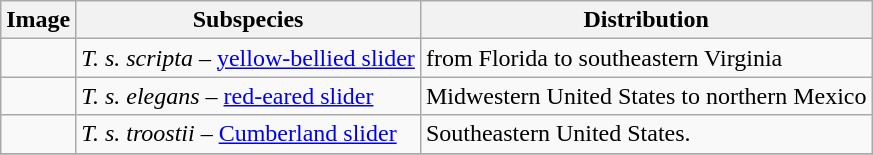<table class="wikitable">
<tr>
<th>Image</th>
<th>Subspecies</th>
<th>Distribution</th>
</tr>
<tr>
<td></td>
<td><em>T. s. scripta</em> – <a href='#'>yellow-bellied slider</a></td>
<td>from Florida to southeastern Virginia</td>
</tr>
<tr>
<td></td>
<td><em>T. s. elegans</em> – <a href='#'>red-eared slider</a></td>
<td>Midwestern United States to northern Mexico</td>
</tr>
<tr>
<td></td>
<td><em>T. s.  troostii</em> – <a href='#'>Cumberland slider</a></td>
<td>Southeastern United States.</td>
</tr>
<tr>
</tr>
</table>
